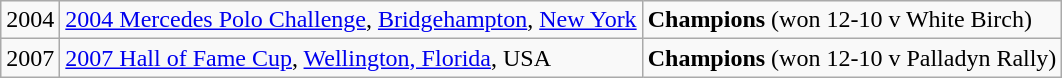<table class="wikitable">
<tr>
<td>2004</td>
<td><a href='#'>2004 Mercedes Polo Challenge</a>, <a href='#'>Bridgehampton</a>, <a href='#'>New York</a></td>
<td><strong>Champions</strong> (won 12-10 v White Birch)</td>
</tr>
<tr>
<td>2007</td>
<td><a href='#'>2007 Hall of Fame Cup</a>, <a href='#'>Wellington, Florida</a>, USA</td>
<td><strong>Champions</strong> (won 12-10 v Palladyn Rally)</td>
</tr>
</table>
